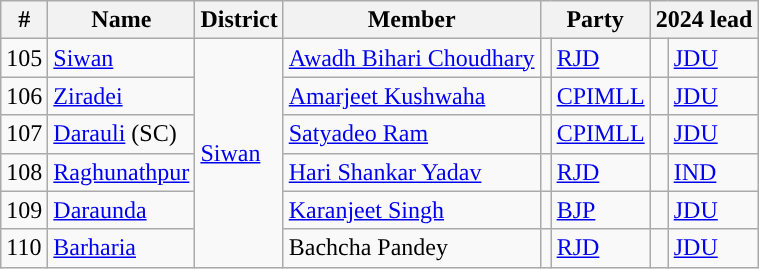<table class="wikitable">
<tr>
<th>#</th>
<th>Name</th>
<th>District</th>
<th>Member</th>
<th colspan="2">Party</th>
<th colspan="2">2024 lead</th>
</tr>
<tr>
<td>105</td>
<td><a href='#'>Siwan</a></td>
<td rowspan="6"><a href='#'>Siwan</a></td>
<td><a href='#'>Awadh Bihari Choudhary</a></td>
<td style="background-color: "></td>
<td><a href='#'>RJD</a></td>
<td style="background-color: "></td>
<td><a href='#'>JDU</a></td>
</tr>
<tr>
<td>106</td>
<td><a href='#'>Ziradei</a></td>
<td><a href='#'>Amarjeet Kushwaha</a></td>
<td style="background-color:"></td>
<td><a href='#'>CPIMLL</a></td>
<td style="background-color: "></td>
<td><a href='#'>JDU</a></td>
</tr>
<tr>
<td>107</td>
<td><a href='#'>Darauli</a> (SC)</td>
<td><a href='#'>Satyadeo Ram</a></td>
<td style="background-color:"></td>
<td><a href='#'>CPIMLL</a></td>
<td style="background-color: "></td>
<td><a href='#'>JDU</a></td>
</tr>
<tr>
<td>108</td>
<td><a href='#'>Raghunathpur</a></td>
<td><a href='#'>Hari Shankar Yadav</a></td>
<td style="background-color: "></td>
<td><a href='#'>RJD</a></td>
<td style="background-color: "></td>
<td><a href='#'>IND</a></td>
</tr>
<tr>
<td>109</td>
<td><a href='#'>Daraunda</a></td>
<td><a href='#'>Karanjeet Singh</a></td>
<td style="background-color: "></td>
<td><a href='#'>BJP</a></td>
<td style="background-color: "></td>
<td><a href='#'>JDU</a></td>
</tr>
<tr>
<td>110</td>
<td><a href='#'>Barharia</a></td>
<td>Bachcha Pandey</td>
<td style="background-color: "></td>
<td><a href='#'>RJD</a></td>
<td style="background-color: "></td>
<td><a href='#'>JDU</a></td>
</tr>
</table>
